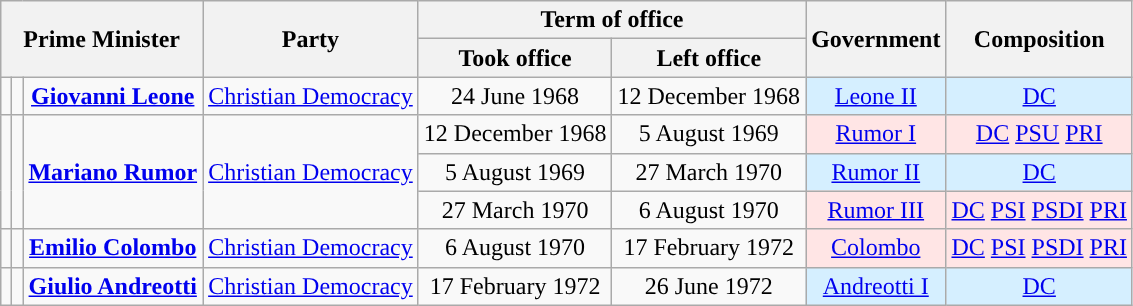<table class="wikitable" style="text-align:center">
<tr>
<th colspan=3 rowspan=2>Prime Minister</th>
<th rowspan=2>Party</th>
<th colspan=2>Term of office</th>
<th rowspan=2>Government</th>
<th rowspan=2>Composition</th>
</tr>
<tr>
<th>Took office</th>
<th>Left office</th>
</tr>
<tr>
<td style="background:"></td>
<td></td>
<td><strong><a href='#'>Giovanni Leone</a></strong><br></td>
<td><a href='#'>Christian Democracy</a></td>
<td>24 June 1968</td>
<td>12 December 1968</td>
<td bgcolor=#D5EFFF><a href='#'>Leone II</a></td>
<td bgcolor=#D5EFFF><a href='#'>DC</a><br></td>
</tr>
<tr>
<td rowspan=3 style="background:"></td>
<td rowspan=3></td>
<td rowspan=3><strong><a href='#'>Mariano Rumor</a></strong><br></td>
<td rowspan=3><a href='#'>Christian Democracy</a></td>
<td>12 December 1968</td>
<td>5 August 1969</td>
<td bgcolor=#FFE5E5><a href='#'>Rumor I</a></td>
<td bgcolor=#FFE5E5><a href='#'>DC</a>  <a href='#'>PSU</a>  <a href='#'>PRI</a><br></td>
</tr>
<tr>
<td>5 August 1969</td>
<td>27 March 1970</td>
<td bgcolor=#D5EFFF><a href='#'>Rumor II</a></td>
<td bgcolor=#D5EFFF><a href='#'>DC</a><br></td>
</tr>
<tr>
<td>27 March 1970</td>
<td>6 August 1970</td>
<td bgcolor=#FFE5E5><a href='#'>Rumor III</a></td>
<td bgcolor=#FFE5E5><a href='#'>DC</a>  <a href='#'>PSI</a>  <a href='#'>PSDI</a>  <a href='#'>PRI</a><br></td>
</tr>
<tr>
<td style="background:"></td>
<td></td>
<td><strong><a href='#'>Emilio Colombo</a></strong><br></td>
<td><a href='#'>Christian Democracy</a></td>
<td>6 August 1970</td>
<td>17 February 1972</td>
<td bgcolor=#FFE5E5><a href='#'>Colombo</a></td>
<td bgcolor=#FFE5E5><a href='#'>DC</a>  <a href='#'>PSI</a>  <a href='#'>PSDI</a>  <a href='#'>PRI</a><br></td>
</tr>
<tr>
<td style="background:"></td>
<td></td>
<td><strong><a href='#'>Giulio Andreotti</a></strong><br></td>
<td><a href='#'>Christian Democracy</a></td>
<td>17 February 1972</td>
<td>26 June 1972</td>
<td bgcolor=#D5EFFF><a href='#'>Andreotti I</a></td>
<td bgcolor=#D5EFFF><a href='#'>DC</a></td>
</tr>
</table>
